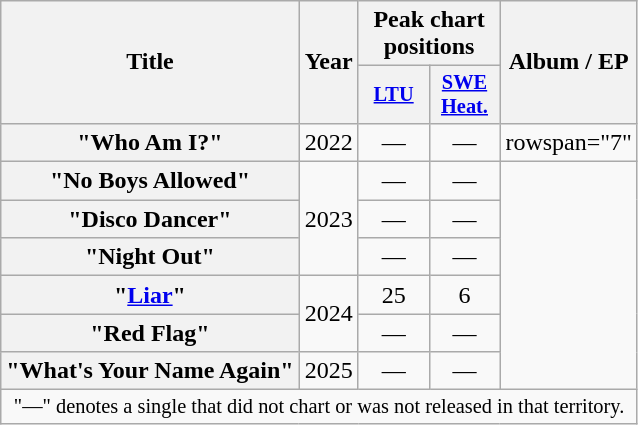<table class="wikitable plainrowheaders" style="text-align:center;">
<tr>
<th scope="col" rowspan="2">Title</th>
<th scope="col" rowspan="2">Year</th>
<th scope="col" colspan="2">Peak chart positions</th>
<th scope="col" rowspan="2">Album / EP</th>
</tr>
<tr>
<th scope="col" style="width:3em;font-size:85%;"><a href='#'>LTU</a><br></th>
<th scope="col" style="width:3em;font-size:85%;"><a href='#'>SWE<br>Heat.</a><br></th>
</tr>
<tr>
<th scope="row">"Who Am I?"</th>
<td>2022</td>
<td>—</td>
<td>—</td>
<td>rowspan="7" </td>
</tr>
<tr>
<th scope="row">"No Boys Allowed"</th>
<td rowspan="3">2023</td>
<td>—</td>
<td>—</td>
</tr>
<tr>
<th scope="row">"Disco Dancer"</th>
<td>—</td>
<td>—</td>
</tr>
<tr>
<th scope="row">"Night Out"</th>
<td>—</td>
<td>—</td>
</tr>
<tr>
<th scope="row">"<a href='#'>Liar</a>"</th>
<td rowspan="2">2024</td>
<td>25</td>
<td>6</td>
</tr>
<tr>
<th scope="row">"Red Flag"</th>
<td>—</td>
<td>—</td>
</tr>
<tr>
<th scope="row">"What's Your Name Again"</th>
<td>2025</td>
<td>—</td>
<td>—</td>
</tr>
<tr>
<td colspan="5" style="font-size:85%">"—" denotes a single that did not chart or was not released in that territory.</td>
</tr>
</table>
